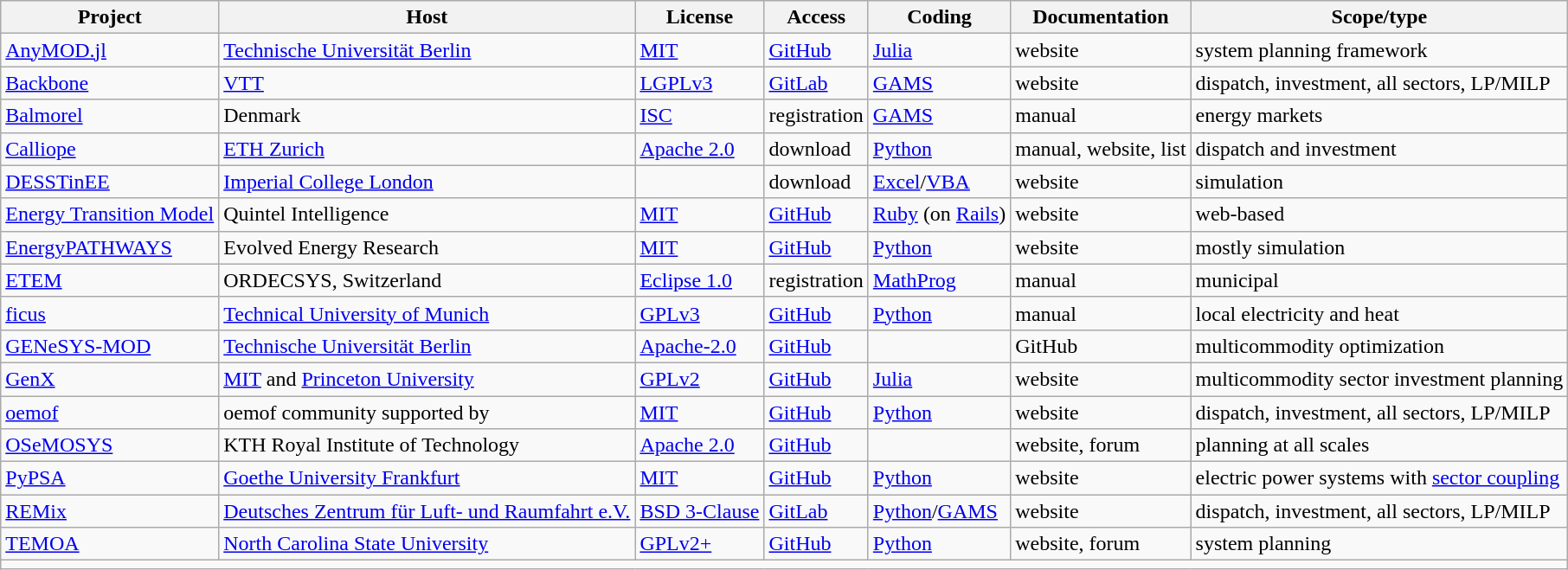<table class="wikitable sortable">
<tr>
<th>Project</th>
<th>Host</th>
<th>License</th>
<th>Access</th>
<th>Coding</th>
<th>Documentation</th>
<th>Scope/type</th>
</tr>
<tr>
<td><a href='#'>AnyMOD.jl</a></td>
<td><a href='#'>Technische Universität Berlin</a></td>
<td><a href='#'>MIT</a></td>
<td><a href='#'>GitHub</a></td>
<td><a href='#'>Julia</a></td>
<td>website</td>
<td>system planning framework</td>
</tr>
<tr>
<td><a href='#'>Backbone</a></td>
<td><a href='#'>VTT</a></td>
<td><a href='#'>LGPLv3</a></td>
<td><a href='#'>GitLab</a></td>
<td><a href='#'>GAMS</a></td>
<td>website</td>
<td>dispatch, investment, all sectors, LP/MILP</td>
</tr>
<tr>
<td><a href='#'>Balmorel</a></td>
<td>Denmark</td>
<td><a href='#'>ISC</a></td>
<td>registration</td>
<td><a href='#'>GAMS</a></td>
<td>manual</td>
<td>energy markets</td>
</tr>
<tr>
<td><a href='#'>Calliope</a></td>
<td><a href='#'>ETH Zurich</a></td>
<td><a href='#'>Apache 2.0</a></td>
<td>download</td>
<td><a href='#'>Python</a></td>
<td>manual, website, list</td>
<td>dispatch and investment</td>
</tr>
<tr>
<td><a href='#'>DESSTinEE</a></td>
<td><a href='#'>Imperial College London</a></td>
<td><a href='#'></a></td>
<td>download</td>
<td><a href='#'>Excel</a>/<a href='#'>VBA</a></td>
<td>website</td>
<td>simulation</td>
</tr>
<tr>
<td><a href='#'>Energy Transition Model</a></td>
<td>Quintel Intelligence</td>
<td><a href='#'>MIT</a></td>
<td><a href='#'>GitHub</a></td>
<td><a href='#'>Ruby</a> (on <a href='#'>Rails</a>)</td>
<td>website</td>
<td>web-based</td>
</tr>
<tr>
<td><a href='#'>EnergyPATHWAYS</a></td>
<td>Evolved Energy Research</td>
<td><a href='#'>MIT</a></td>
<td><a href='#'>GitHub</a></td>
<td><a href='#'>Python</a></td>
<td>website</td>
<td>mostly simulation</td>
</tr>
<tr>
<td><a href='#'>ETEM</a></td>
<td>ORDECSYS, Switzerland</td>
<td><a href='#'>Eclipse 1.0</a></td>
<td>registration</td>
<td><a href='#'>MathProg</a></td>
<td>manual</td>
<td>municipal</td>
</tr>
<tr>
<td><a href='#'>ficus</a></td>
<td><a href='#'>Technical University of Munich</a></td>
<td><a href='#'>GPLv3</a></td>
<td><a href='#'>GitHub</a></td>
<td><a href='#'>Python</a></td>
<td>manual</td>
<td>local electricity and heat</td>
</tr>
<tr>
<td><a href='#'>GENeSYS-MOD</a></td>
<td><a href='#'>Technische Universität Berlin</a></td>
<td><a href='#'>Apache-2.0</a></td>
<td><a href='#'>GitHub</a></td>
<td></td>
<td>GitHub</td>
<td>multicommodity optimization</td>
</tr>
<tr>
<td><a href='#'>GenX</a></td>
<td><a href='#'>MIT</a> and <a href='#'>Princeton University</a></td>
<td><a href='#'>GPLv2</a></td>
<td><a href='#'>GitHub</a></td>
<td><a href='#'>Julia</a></td>
<td>website</td>
<td>multicommodity sector investment planning</td>
</tr>
<tr>
<td><a href='#'>oemof</a></td>
<td>oemof community supported by </td>
<td><a href='#'>MIT</a></td>
<td><a href='#'>GitHub</a></td>
<td><a href='#'>Python</a></td>
<td>website</td>
<td>dispatch, investment, all sectors, LP/MILP</td>
</tr>
<tr>
<td><a href='#'>OSeMOSYS</a></td>
<td>KTH Royal Institute of Technology</td>
<td><a href='#'>Apache 2.0</a></td>
<td><a href='#'>GitHub</a></td>
<td></td>
<td>website, forum</td>
<td>planning at all scales</td>
</tr>
<tr>
<td><a href='#'>PyPSA</a></td>
<td><a href='#'>Goethe University Frankfurt</a></td>
<td><a href='#'>MIT</a></td>
<td><a href='#'>GitHub</a></td>
<td><a href='#'>Python</a></td>
<td>website</td>
<td>electric power systems with <a href='#'>sector coupling</a></td>
</tr>
<tr>
<td><a href='#'>REMix</a></td>
<td><a href='#'>Deutsches Zentrum für Luft- und Raumfahrt e.V.</a></td>
<td><a href='#'>BSD 3-Clause</a></td>
<td><a href='#'>GitLab</a></td>
<td><a href='#'>Python</a>/<a href='#'>GAMS</a></td>
<td>website</td>
<td>dispatch, investment, all sectors, LP/MILP</td>
</tr>
<tr>
<td><a href='#'>TEMOA</a></td>
<td><a href='#'>North Carolina State University</a></td>
<td><a href='#'>GPLv2+</a></td>
<td><a href='#'>GitHub</a></td>
<td><a href='#'>Python</a></td>
<td>website, forum</td>
<td>system planning</td>
</tr>
<tr class="sortbottom">
<td colspan="7" style="font-size: smaller"></td>
</tr>
</table>
